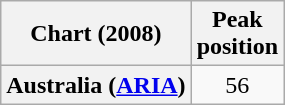<table class="wikitable plainrowheaders" style="text-align:center">
<tr>
<th>Chart (2008)</th>
<th>Peak<br>position</th>
</tr>
<tr>
<th scope="row">Australia (<a href='#'>ARIA</a>)</th>
<td>56</td>
</tr>
</table>
